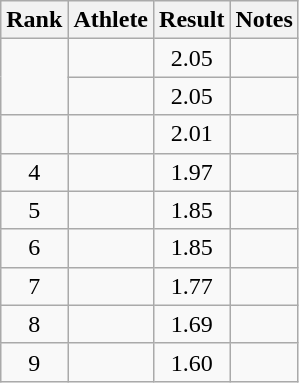<table class="wikitable">
<tr>
<th>Rank</th>
<th>Athlete</th>
<th>Result</th>
<th>Notes</th>
</tr>
<tr align=center>
<td rowspan=2></td>
<td align=left></td>
<td>2.05</td>
<td></td>
</tr>
<tr align=center>
<td align=left></td>
<td>2.05</td>
<td></td>
</tr>
<tr align=center>
<td></td>
<td align=left></td>
<td>2.01</td>
<td></td>
</tr>
<tr align=center>
<td>4</td>
<td align=left></td>
<td>1.97</td>
<td></td>
</tr>
<tr align=center>
<td>5</td>
<td align=left></td>
<td>1.85</td>
<td></td>
</tr>
<tr align=center>
<td>6</td>
<td align=left></td>
<td>1.85</td>
<td></td>
</tr>
<tr align=center>
<td>7</td>
<td align=left></td>
<td>1.77</td>
<td></td>
</tr>
<tr align=center>
<td>8</td>
<td align=left></td>
<td>1.69</td>
<td></td>
</tr>
<tr align=center>
<td>9</td>
<td align=left></td>
<td>1.60</td>
<td></td>
</tr>
</table>
